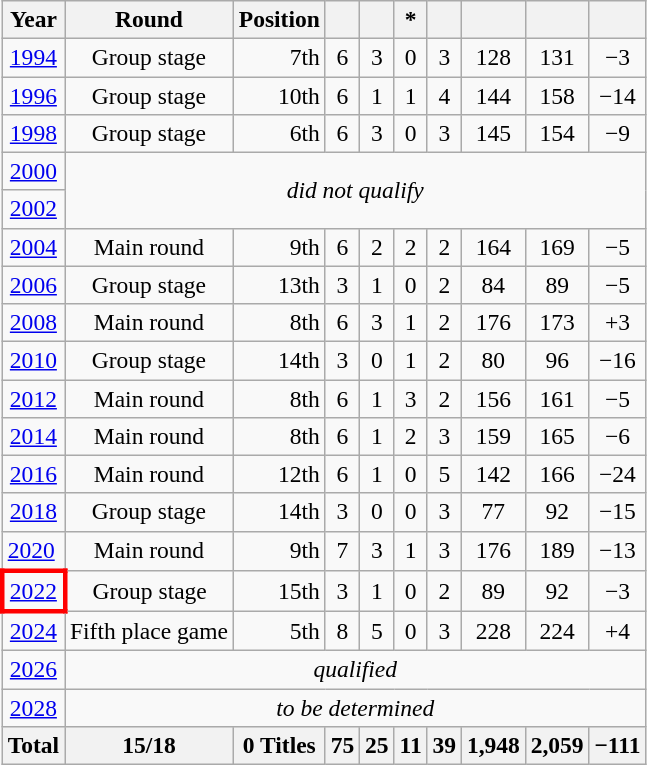<table class="wikitable" style="text-align:center; font-size:98%;">
<tr>
<th>Year</th>
<th>Round</th>
<th>Position</th>
<th></th>
<th></th>
<th>*</th>
<th></th>
<th></th>
<th></th>
<th></th>
</tr>
<tr>
<td> <a href='#'>1994</a></td>
<td>Group stage</td>
<td align="right">7th </td>
<td>6</td>
<td>3</td>
<td>0</td>
<td>3</td>
<td>128</td>
<td>131</td>
<td>−3</td>
</tr>
<tr>
<td> <a href='#'>1996</a></td>
<td>Group stage</td>
<td align="right">10th </td>
<td>6</td>
<td>1</td>
<td>1</td>
<td>4</td>
<td>144</td>
<td>158</td>
<td>−14</td>
</tr>
<tr>
<td> <a href='#'>1998</a></td>
<td>Group stage</td>
<td align="right">6th </td>
<td>6</td>
<td>3</td>
<td>0</td>
<td>3</td>
<td>145</td>
<td>154</td>
<td>−9</td>
</tr>
<tr>
<td> <a href='#'>2000</a></td>
<td rowspan=2 colspan=9><em>did not qualify</em></td>
</tr>
<tr>
<td> <a href='#'>2002</a></td>
</tr>
<tr>
<td> <a href='#'>2004</a></td>
<td>Main round</td>
<td align="right">9th </td>
<td>6</td>
<td>2</td>
<td>2</td>
<td>2</td>
<td>164</td>
<td>169</td>
<td>−5</td>
</tr>
<tr>
<td> <a href='#'>2006</a></td>
<td>Group stage</td>
<td align="right">13th </td>
<td>3</td>
<td>1</td>
<td>0</td>
<td>2</td>
<td>84</td>
<td>89</td>
<td>−5</td>
</tr>
<tr>
<td> <a href='#'>2008</a></td>
<td>Main round</td>
<td align="right">8th </td>
<td>6</td>
<td>3</td>
<td>1</td>
<td>2</td>
<td>176</td>
<td>173</td>
<td>+3</td>
</tr>
<tr>
<td> <a href='#'>2010</a></td>
<td>Group stage</td>
<td align="right">14th </td>
<td>3</td>
<td>0</td>
<td>1</td>
<td>2</td>
<td>80</td>
<td>96</td>
<td>−16</td>
</tr>
<tr>
<td> <a href='#'>2012</a></td>
<td>Main round</td>
<td align="right">8th </td>
<td>6</td>
<td>1</td>
<td>3</td>
<td>2</td>
<td>156</td>
<td>161</td>
<td>−5</td>
</tr>
<tr>
<td> <a href='#'>2014</a></td>
<td>Main round</td>
<td align="right">8th </td>
<td>6</td>
<td>1</td>
<td>2</td>
<td>3</td>
<td>159</td>
<td>165</td>
<td>−6</td>
</tr>
<tr>
<td> <a href='#'>2016</a></td>
<td>Main round</td>
<td align="right">12th </td>
<td>6</td>
<td>1</td>
<td>0</td>
<td>5</td>
<td>142</td>
<td>166</td>
<td>−24</td>
</tr>
<tr>
<td> <a href='#'>2018</a></td>
<td>Group stage</td>
<td align="right">14th </td>
<td>3</td>
<td>0</td>
<td>0</td>
<td>3</td>
<td>77</td>
<td>92</td>
<td>−15</td>
</tr>
<tr>
<td align=left> <a href='#'>2020</a></td>
<td>Main round</td>
<td align="right">9th </td>
<td>7</td>
<td>3</td>
<td>1</td>
<td>3</td>
<td>176</td>
<td>189</td>
<td>−13</td>
</tr>
<tr>
<td style="border: 3px solid red"> <a href='#'>2022</a></td>
<td>Group stage</td>
<td align="right">15th </td>
<td>3</td>
<td>1</td>
<td>0</td>
<td>2</td>
<td>89</td>
<td>92</td>
<td>−3</td>
</tr>
<tr>
<td> <a href='#'>2024</a></td>
<td>Fifth place game</td>
<td align="right">5th </td>
<td>8</td>
<td>5</td>
<td>0</td>
<td>3</td>
<td>228</td>
<td>224</td>
<td>+4</td>
</tr>
<tr>
<td> <a href='#'>2026</a></td>
<td colspan=9><em>qualified</em></td>
</tr>
<tr>
<td> <a href='#'>2028</a></td>
<td colspan=9><em>to be determined</em></td>
</tr>
<tr>
<th>Total</th>
<th>15/18</th>
<th>0 Titles</th>
<th>75</th>
<th>25</th>
<th>11</th>
<th>39</th>
<th>1,948</th>
<th>2,059</th>
<th>−111</th>
</tr>
</table>
